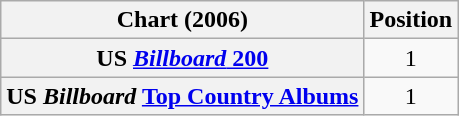<table class="wikitable sortable plainrowheaders">
<tr>
<th>Chart (2006)</th>
<th>Position</th>
</tr>
<tr>
<th scope="row">US <a href='#'><em>Billboard</em> 200</a></th>
<td style="text-align:center;">1</td>
</tr>
<tr>
<th scope="row">US <em>Billboard</em> <a href='#'>Top Country Albums</a></th>
<td style="text-align:center;">1</td>
</tr>
</table>
